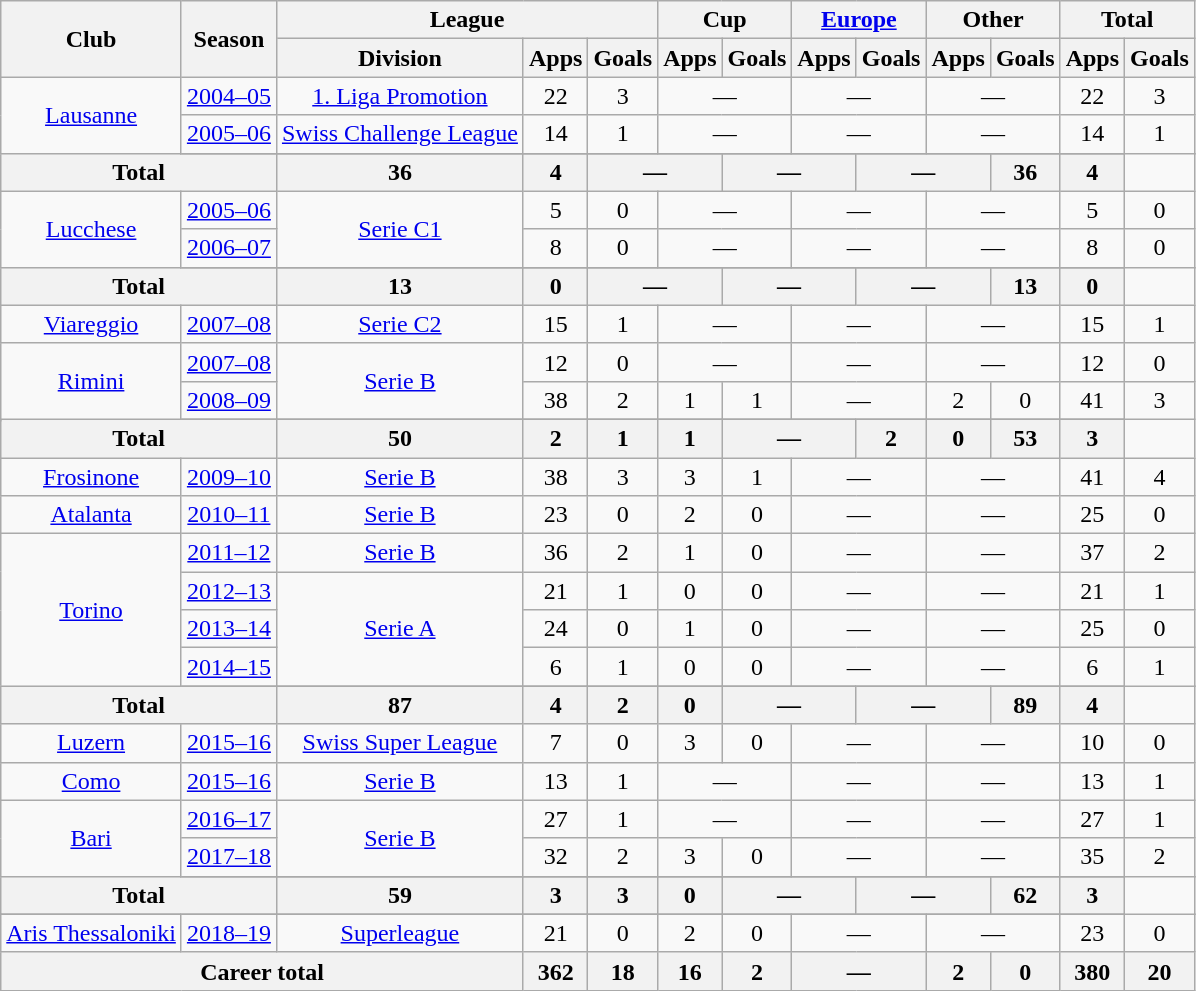<table class="wikitable" style="text-align:center">
<tr>
<th rowspan="2">Club</th>
<th rowspan="2">Season</th>
<th colspan="3">League</th>
<th colspan="2">Cup</th>
<th colspan="2"><a href='#'>Europe</a></th>
<th colspan="2">Other</th>
<th colspan="2">Total</th>
</tr>
<tr>
<th>Division</th>
<th>Apps</th>
<th>Goals</th>
<th>Apps</th>
<th>Goals</th>
<th>Apps</th>
<th>Goals</th>
<th>Apps</th>
<th>Goals</th>
<th>Apps</th>
<th>Goals</th>
</tr>
<tr>
<td rowspan="3" valign="center"><a href='#'>Lausanne</a></td>
<td><a href='#'>2004–05</a></td>
<td rowspan="1"><a href='#'>1. Liga Promotion</a></td>
<td>22</td>
<td>3</td>
<td colspan="2">—</td>
<td colspan="2">—</td>
<td colspan="2">—</td>
<td>22</td>
<td>3</td>
</tr>
<tr>
<td><a href='#'>2005–06</a></td>
<td rowspan="1"><a href='#'>Swiss Challenge League</a></td>
<td>14</td>
<td>1</td>
<td colspan="2">—</td>
<td colspan="2">—</td>
<td colspan="2">—</td>
<td>14</td>
<td>1</td>
</tr>
<tr>
</tr>
<tr>
<th colspan="2" valign="center">Total</th>
<th>36</th>
<th>4</th>
<th colspan="2">—</th>
<th colspan="2">—</th>
<th colspan="2">—</th>
<th>36</th>
<th>4</th>
</tr>
<tr>
<td rowspan="3" valign="center"><a href='#'>Lucchese</a></td>
<td><a href='#'>2005–06</a></td>
<td rowspan="2"><a href='#'>Serie C1</a></td>
<td>5</td>
<td>0</td>
<td colspan="2">—</td>
<td colspan="2">—</td>
<td colspan="2">—</td>
<td>5</td>
<td>0</td>
</tr>
<tr>
<td><a href='#'>2006–07</a></td>
<td>8</td>
<td>0</td>
<td colspan="2">—</td>
<td colspan="2">—</td>
<td colspan="2">—</td>
<td>8</td>
<td>0</td>
</tr>
<tr>
</tr>
<tr>
<th colspan="2" valign="center">Total</th>
<th>13</th>
<th>0</th>
<th colspan="2">—</th>
<th colspan="2">—</th>
<th colspan="2">—</th>
<th>13</th>
<th>0</th>
</tr>
<tr>
<td rowspan="1" valign="center"><a href='#'>Viareggio</a></td>
<td><a href='#'>2007–08</a></td>
<td rowspan="1"><a href='#'>Serie C2</a></td>
<td>15</td>
<td>1</td>
<td colspan="2">—</td>
<td colspan="2">—</td>
<td colspan="2">—</td>
<td>15</td>
<td>1</td>
</tr>
<tr>
<td rowspan="3" valign="center"><a href='#'>Rimini</a></td>
<td><a href='#'>2007–08</a></td>
<td rowspan="2"><a href='#'>Serie B</a></td>
<td>12</td>
<td>0</td>
<td colspan="2">—</td>
<td colspan="2">—</td>
<td colspan="2">—</td>
<td>12</td>
<td>0</td>
</tr>
<tr>
<td><a href='#'>2008–09</a></td>
<td>38</td>
<td>2</td>
<td>1</td>
<td>1</td>
<td colspan="2">—</td>
<td>2</td>
<td>0</td>
<td>41</td>
<td>3</td>
</tr>
<tr>
</tr>
<tr>
<th colspan="2" valign="center">Total</th>
<th>50</th>
<th>2</th>
<th>1</th>
<th>1</th>
<th colspan="2">—</th>
<th>2</th>
<th>0</th>
<th>53</th>
<th>3</th>
</tr>
<tr>
<td rowspan="1" valign="center"><a href='#'>Frosinone</a></td>
<td><a href='#'>2009–10</a></td>
<td rowspan="1"><a href='#'>Serie B</a></td>
<td>38</td>
<td>3</td>
<td>3</td>
<td>1</td>
<td colspan="2">—</td>
<td colspan="2">—</td>
<td>41</td>
<td>4</td>
</tr>
<tr>
<td rowspan="1" valign="center"><a href='#'>Atalanta</a></td>
<td><a href='#'>2010–11</a></td>
<td rowspan="1"><a href='#'>Serie B</a></td>
<td>23</td>
<td>0</td>
<td>2</td>
<td>0</td>
<td colspan="2">—</td>
<td colspan="2">—</td>
<td>25</td>
<td>0</td>
</tr>
<tr>
<td rowspan="5" valign="center"><a href='#'>Torino</a></td>
<td><a href='#'>2011–12</a></td>
<td rowspan="1"><a href='#'>Serie B</a></td>
<td>36</td>
<td>2</td>
<td>1</td>
<td>0</td>
<td colspan="2">—</td>
<td colspan="2">—</td>
<td>37</td>
<td>2</td>
</tr>
<tr>
<td><a href='#'>2012–13</a></td>
<td rowspan="3"><a href='#'>Serie A</a></td>
<td>21</td>
<td>1</td>
<td>0</td>
<td>0</td>
<td colspan="2">—</td>
<td colspan="2">—</td>
<td>21</td>
<td>1</td>
</tr>
<tr>
<td><a href='#'>2013–14</a></td>
<td>24</td>
<td>0</td>
<td>1</td>
<td>0</td>
<td colspan="2">—</td>
<td colspan="2">—</td>
<td>25</td>
<td>0</td>
</tr>
<tr>
<td><a href='#'>2014–15</a></td>
<td>6</td>
<td>1</td>
<td>0</td>
<td>0</td>
<td colspan="2">—</td>
<td colspan="2">—</td>
<td>6</td>
<td>1</td>
</tr>
<tr>
</tr>
<tr>
<th colspan="2" valign="center">Total</th>
<th>87</th>
<th>4</th>
<th>2</th>
<th>0</th>
<th colspan="2">—</th>
<th colspan="2">—</th>
<th>89</th>
<th>4</th>
</tr>
<tr>
<td rowspan="1" valign="center"><a href='#'>Luzern</a></td>
<td><a href='#'>2015–16</a></td>
<td rowspan="1"><a href='#'>Swiss Super League</a></td>
<td>7</td>
<td>0</td>
<td>3</td>
<td>0</td>
<td colspan="2">—</td>
<td colspan="2">—</td>
<td>10</td>
<td>0</td>
</tr>
<tr>
<td rowspan="1" valign="center"><a href='#'>Como</a></td>
<td><a href='#'>2015–16</a></td>
<td rowspan="1"><a href='#'>Serie B</a></td>
<td>13</td>
<td>1</td>
<td colspan="2">—</td>
<td colspan="2">—</td>
<td colspan="2">—</td>
<td>13</td>
<td>1</td>
</tr>
<tr>
<td rowspan="3" valign="center"><a href='#'>Bari</a></td>
<td><a href='#'>2016–17</a></td>
<td rowspan="2"><a href='#'>Serie B</a></td>
<td>27</td>
<td>1</td>
<td colspan="2">—</td>
<td colspan="2">—</td>
<td colspan="2">—</td>
<td>27</td>
<td>1</td>
</tr>
<tr>
<td><a href='#'>2017–18</a></td>
<td>32</td>
<td>2</td>
<td>3</td>
<td>0</td>
<td colspan="2">—</td>
<td colspan="2">—</td>
<td>35</td>
<td>2</td>
</tr>
<tr>
</tr>
<tr>
<th colspan="2" valign="center">Total</th>
<th>59</th>
<th>3</th>
<th>3</th>
<th>0</th>
<th colspan="2">—</th>
<th colspan="2">—</th>
<th>62</th>
<th>3</th>
</tr>
<tr>
</tr>
<tr>
<td rowspan="1" valign="center"><a href='#'>Aris Thessaloniki</a></td>
<td><a href='#'>2018–19</a></td>
<td rowspan="1"><a href='#'>Superleague</a></td>
<td>21</td>
<td>0</td>
<td>2</td>
<td>0</td>
<td colspan="2">—</td>
<td colspan="2">—</td>
<td>23</td>
<td>0</td>
</tr>
<tr>
<th colspan="3">Career total</th>
<th>362</th>
<th>18</th>
<th>16</th>
<th>2</th>
<th colspan="2">—</th>
<th>2</th>
<th>0</th>
<th>380</th>
<th>20</th>
</tr>
</table>
